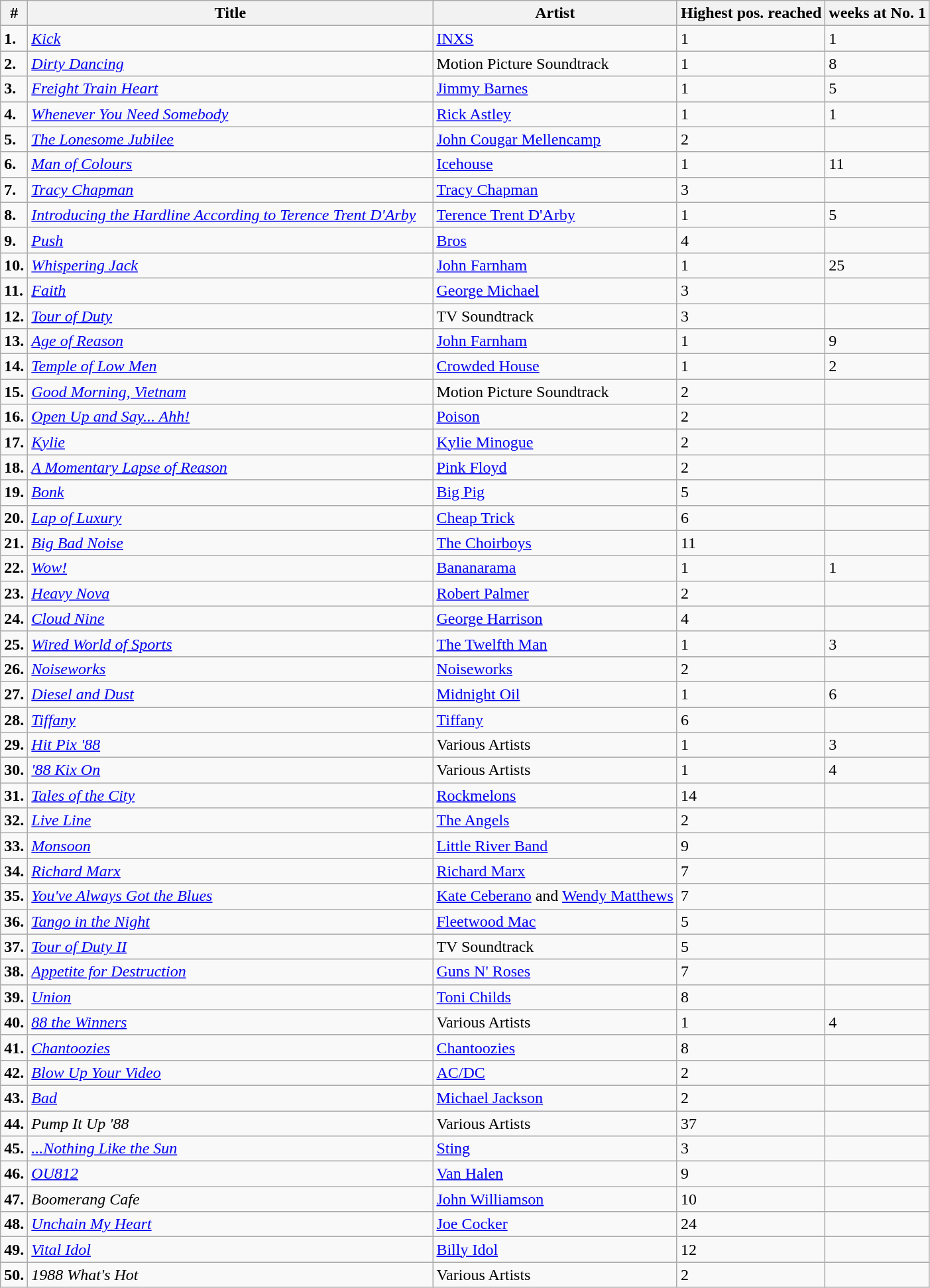<table class="wikitable">
<tr ">
<th>#</th>
<th style="width:400px;">Title</th>
<th>Artist</th>
<th>Highest pos. reached</th>
<th>weeks at No. 1</th>
</tr>
<tr>
<td><strong>1.</strong></td>
<td><em><a href='#'>Kick</a></em></td>
<td><a href='#'>INXS</a></td>
<td>1</td>
<td>1</td>
</tr>
<tr>
<td><strong>2.</strong></td>
<td><em><a href='#'>Dirty Dancing</a></em></td>
<td>Motion Picture Soundtrack</td>
<td>1</td>
<td>8</td>
</tr>
<tr>
<td><strong>3.</strong></td>
<td><em><a href='#'>Freight Train Heart</a></em></td>
<td><a href='#'>Jimmy Barnes</a></td>
<td>1</td>
<td>5</td>
</tr>
<tr>
<td><strong>4.</strong></td>
<td><em><a href='#'>Whenever You Need Somebody</a></em></td>
<td><a href='#'>Rick Astley</a></td>
<td>1</td>
<td>1</td>
</tr>
<tr>
<td><strong>5.</strong></td>
<td><em><a href='#'>The Lonesome Jubilee</a></em></td>
<td><a href='#'>John Cougar Mellencamp</a></td>
<td>2</td>
<td></td>
</tr>
<tr>
<td><strong>6.</strong></td>
<td><em><a href='#'>Man of Colours</a></em></td>
<td><a href='#'>Icehouse</a></td>
<td>1</td>
<td>11</td>
</tr>
<tr>
<td><strong>7.</strong></td>
<td><em><a href='#'>Tracy Chapman</a></em></td>
<td><a href='#'>Tracy Chapman</a></td>
<td>3</td>
<td></td>
</tr>
<tr>
<td><strong>8.</strong></td>
<td><em><a href='#'>Introducing the Hardline According to Terence Trent D'Arby</a></em></td>
<td><a href='#'>Terence Trent D'Arby</a></td>
<td>1</td>
<td>5</td>
</tr>
<tr>
<td><strong>9.</strong></td>
<td><em><a href='#'>Push</a></em></td>
<td><a href='#'>Bros</a></td>
<td>4</td>
<td></td>
</tr>
<tr>
<td><strong>10.</strong></td>
<td><em><a href='#'>Whispering Jack</a></em></td>
<td><a href='#'>John Farnham</a></td>
<td>1</td>
<td>25</td>
</tr>
<tr>
<td><strong>11.</strong></td>
<td><em><a href='#'>Faith</a></em></td>
<td><a href='#'>George Michael</a></td>
<td>3</td>
<td></td>
</tr>
<tr>
<td><strong>12.</strong></td>
<td><em><a href='#'>Tour of Duty</a></em></td>
<td>TV Soundtrack</td>
<td>3</td>
<td></td>
</tr>
<tr>
<td><strong>13.</strong></td>
<td><em><a href='#'>Age of Reason</a></em></td>
<td><a href='#'>John Farnham</a></td>
<td>1</td>
<td>9</td>
</tr>
<tr>
<td><strong>14.</strong></td>
<td><em><a href='#'>Temple of Low Men</a></em></td>
<td><a href='#'>Crowded House</a></td>
<td>1</td>
<td>2</td>
</tr>
<tr>
<td><strong>15.</strong></td>
<td><em><a href='#'>Good Morning, Vietnam</a></em></td>
<td>Motion Picture Soundtrack</td>
<td>2</td>
<td></td>
</tr>
<tr>
<td><strong>16.</strong></td>
<td><em><a href='#'>Open Up and Say... Ahh!</a></em></td>
<td><a href='#'>Poison</a></td>
<td>2</td>
<td></td>
</tr>
<tr>
<td><strong>17.</strong></td>
<td><em><a href='#'>Kylie</a></em></td>
<td><a href='#'>Kylie Minogue</a></td>
<td>2</td>
<td></td>
</tr>
<tr>
<td><strong>18.</strong></td>
<td><em><a href='#'>A Momentary Lapse of Reason</a></em></td>
<td><a href='#'>Pink Floyd</a></td>
<td>2</td>
<td></td>
</tr>
<tr>
<td><strong>19.</strong></td>
<td><em><a href='#'>Bonk</a></em></td>
<td><a href='#'>Big Pig</a></td>
<td>5</td>
<td></td>
</tr>
<tr>
<td><strong>20.</strong></td>
<td><em><a href='#'>Lap of Luxury</a></em></td>
<td><a href='#'>Cheap Trick</a></td>
<td>6</td>
<td></td>
</tr>
<tr>
<td><strong>21.</strong></td>
<td><em><a href='#'>Big Bad Noise</a></em></td>
<td><a href='#'>The Choirboys</a></td>
<td>11</td>
<td></td>
</tr>
<tr>
<td><strong>22.</strong></td>
<td><em><a href='#'>Wow!</a></em></td>
<td><a href='#'>Bananarama</a></td>
<td>1</td>
<td>1 </td>
</tr>
<tr>
<td><strong>23.</strong></td>
<td><em><a href='#'>Heavy Nova</a></em></td>
<td><a href='#'>Robert Palmer</a></td>
<td>2</td>
<td></td>
</tr>
<tr>
<td><strong>24.</strong></td>
<td><em><a href='#'>Cloud Nine</a></em></td>
<td><a href='#'>George Harrison</a></td>
<td>4</td>
<td></td>
</tr>
<tr>
<td><strong>25.</strong></td>
<td><em><a href='#'>Wired World of Sports</a></em></td>
<td><a href='#'>The Twelfth Man</a></td>
<td>1</td>
<td>3</td>
</tr>
<tr>
<td><strong>26.</strong></td>
<td><em><a href='#'>Noiseworks</a></em></td>
<td><a href='#'>Noiseworks</a></td>
<td>2</td>
<td></td>
</tr>
<tr>
<td><strong>27.</strong></td>
<td><em><a href='#'>Diesel and Dust</a></em></td>
<td><a href='#'>Midnight Oil</a></td>
<td>1</td>
<td>6</td>
</tr>
<tr>
<td><strong>28.</strong></td>
<td><em><a href='#'>Tiffany</a></em></td>
<td><a href='#'>Tiffany</a></td>
<td>6</td>
<td></td>
</tr>
<tr>
<td><strong>29.</strong></td>
<td><em><a href='#'>Hit Pix '88</a></em></td>
<td>Various Artists</td>
<td>1</td>
<td>3</td>
</tr>
<tr>
<td><strong>30.</strong></td>
<td><em><a href='#'>'88 Kix On</a></em></td>
<td>Various Artists</td>
<td>1</td>
<td>4</td>
</tr>
<tr>
<td><strong>31.</strong></td>
<td><em><a href='#'>Tales of the City</a></em></td>
<td><a href='#'>Rockmelons</a></td>
<td>14</td>
<td></td>
</tr>
<tr>
<td><strong>32.</strong></td>
<td><em><a href='#'>Live Line</a></em></td>
<td><a href='#'>The Angels</a></td>
<td>2</td>
<td></td>
</tr>
<tr>
<td><strong>33.</strong></td>
<td><em><a href='#'>Monsoon</a></em></td>
<td><a href='#'>Little River Band</a></td>
<td>9</td>
<td></td>
</tr>
<tr>
<td><strong>34.</strong></td>
<td><em><a href='#'>Richard Marx</a></em></td>
<td><a href='#'>Richard Marx</a></td>
<td>7</td>
<td></td>
</tr>
<tr>
<td><strong>35.</strong></td>
<td><em><a href='#'>You've Always Got the Blues</a></em></td>
<td><a href='#'>Kate Ceberano</a> and <a href='#'>Wendy Matthews</a></td>
<td>7</td>
<td></td>
</tr>
<tr>
<td><strong>36.</strong></td>
<td><em><a href='#'>Tango in the Night</a></em></td>
<td><a href='#'>Fleetwood Mac</a></td>
<td>5</td>
<td></td>
</tr>
<tr>
<td><strong>37.</strong></td>
<td><em><a href='#'>Tour of Duty II</a></em></td>
<td>TV Soundtrack</td>
<td>5</td>
<td></td>
</tr>
<tr>
<td><strong>38.</strong></td>
<td><em><a href='#'>Appetite for Destruction</a></em></td>
<td><a href='#'>Guns N' Roses</a></td>
<td>7</td>
<td></td>
</tr>
<tr>
<td><strong>39.</strong></td>
<td><em><a href='#'>Union</a></em></td>
<td><a href='#'>Toni Childs</a></td>
<td>8</td>
<td></td>
</tr>
<tr>
<td><strong>40.</strong></td>
<td><em><a href='#'>88 the Winners</a></em></td>
<td>Various Artists</td>
<td>1</td>
<td>4</td>
</tr>
<tr>
<td><strong>41.</strong></td>
<td><em><a href='#'>Chantoozies</a></em></td>
<td><a href='#'>Chantoozies</a></td>
<td>8</td>
<td></td>
</tr>
<tr>
<td><strong>42.</strong></td>
<td><em><a href='#'>Blow Up Your Video</a></em></td>
<td><a href='#'>AC/DC</a></td>
<td>2</td>
<td></td>
</tr>
<tr>
<td><strong>43.</strong></td>
<td><em><a href='#'>Bad</a></em></td>
<td><a href='#'>Michael Jackson</a></td>
<td>2</td>
<td></td>
</tr>
<tr>
<td><strong>44.</strong></td>
<td><em>Pump It Up '88</em></td>
<td>Various Artists</td>
<td>37</td>
<td></td>
</tr>
<tr>
<td><strong>45.</strong></td>
<td><em><a href='#'>...Nothing Like the Sun</a></em></td>
<td><a href='#'>Sting</a></td>
<td>3</td>
<td></td>
</tr>
<tr>
<td><strong>46.</strong></td>
<td><em><a href='#'>OU812</a></em></td>
<td><a href='#'>Van Halen</a></td>
<td>9</td>
<td></td>
</tr>
<tr>
<td><strong>47.</strong></td>
<td><em>Boomerang Cafe</em></td>
<td><a href='#'>John Williamson</a></td>
<td>10</td>
<td></td>
</tr>
<tr>
<td><strong>48.</strong></td>
<td><em><a href='#'>Unchain My Heart</a></em></td>
<td><a href='#'>Joe Cocker</a></td>
<td>24</td>
<td></td>
</tr>
<tr>
<td><strong>49.</strong></td>
<td><em><a href='#'>Vital Idol</a></em></td>
<td><a href='#'>Billy Idol</a></td>
<td>12</td>
<td></td>
</tr>
<tr>
<td><strong>50.</strong></td>
<td><em>1988 What's Hot</em></td>
<td>Various Artists</td>
<td>2</td>
<td></td>
</tr>
</table>
